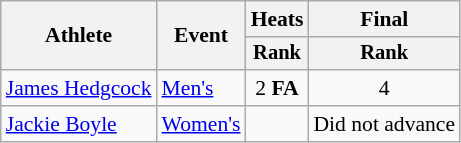<table class=wikitable style="font-size:90%;">
<tr>
<th rowspan=2>Athlete</th>
<th rowspan=2>Event</th>
<th>Heats</th>
<th>Final</th>
</tr>
<tr style="font-size:95%">
<th>Rank</th>
<th>Rank</th>
</tr>
<tr align=center>
<td align=left><a href='#'>James Hedgcock</a></td>
<td align=left><a href='#'>Men's</a></td>
<td>2 <strong>FA</strong></td>
<td>4</td>
</tr>
<tr align=center>
<td align=left><a href='#'>Jackie Boyle</a></td>
<td align=left><a href='#'>Women's</a></td>
<td></td>
<td>Did not advance</td>
</tr>
</table>
